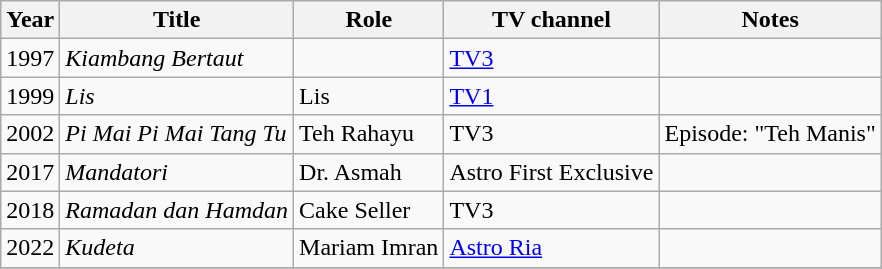<table class="wikitable">
<tr>
<th>Year</th>
<th>Title</th>
<th>Role</th>
<th>TV channel</th>
<th>Notes</th>
</tr>
<tr>
<td>1997</td>
<td><em>Kiambang Bertaut</em></td>
<td></td>
<td><a href='#'>TV3</a></td>
<td></td>
</tr>
<tr>
<td>1999</td>
<td><em>Lis</em></td>
<td>Lis</td>
<td><a href='#'>TV1</a></td>
<td></td>
</tr>
<tr>
<td>2002</td>
<td><em>Pi Mai Pi Mai Tang Tu</em></td>
<td>Teh Rahayu</td>
<td>TV3</td>
<td>Episode: "Teh Manis"</td>
</tr>
<tr>
<td>2017</td>
<td><em>Mandatori</em></td>
<td>Dr. Asmah</td>
<td>Astro First Exclusive</td>
<td></td>
</tr>
<tr>
<td>2018</td>
<td><em>Ramadan dan Hamdan</em></td>
<td>Cake Seller</td>
<td>TV3</td>
<td></td>
</tr>
<tr>
<td>2022</td>
<td><em>Kudeta</em></td>
<td>Mariam Imran</td>
<td><a href='#'>Astro Ria</a></td>
<td></td>
</tr>
<tr>
</tr>
</table>
